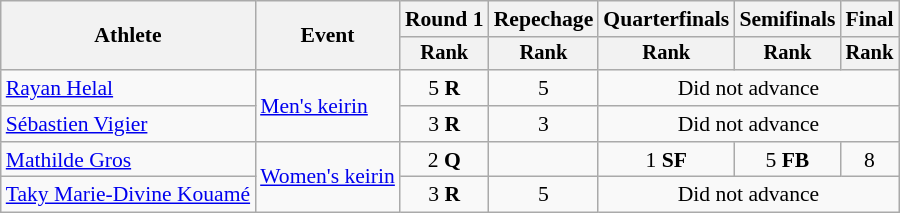<table class=wikitable style=font-size:90%;text-align:center>
<tr>
<th rowspan=2>Athlete</th>
<th rowspan=2>Event</th>
<th>Round 1</th>
<th>Repechage</th>
<th>Quarterfinals</th>
<th>Semifinals</th>
<th>Final</th>
</tr>
<tr style=font-size:95%>
<th>Rank</th>
<th>Rank</th>
<th>Rank</th>
<th>Rank</th>
<th>Rank</th>
</tr>
<tr>
<td align=left><a href='#'>Rayan Helal</a></td>
<td align=left rowspan=2><a href='#'>Men's keirin</a></td>
<td>5 <strong>R</strong></td>
<td>5</td>
<td colspan=3>Did not advance</td>
</tr>
<tr>
<td align=left><a href='#'>Sébastien Vigier</a></td>
<td>3 <strong>R</strong></td>
<td>3</td>
<td colspan=3>Did not advance</td>
</tr>
<tr>
<td align=left><a href='#'>Mathilde Gros</a></td>
<td align=left rowspan=2><a href='#'>Women's keirin</a></td>
<td>2 <strong>Q</strong></td>
<td></td>
<td>1 <strong>SF</strong></td>
<td>5 <strong>FB</strong></td>
<td>8</td>
</tr>
<tr>
<td align=left><a href='#'>Taky Marie-Divine Kouamé</a></td>
<td>3 <strong>R</strong></td>
<td>5</td>
<td colspan=3>Did not advance</td>
</tr>
</table>
